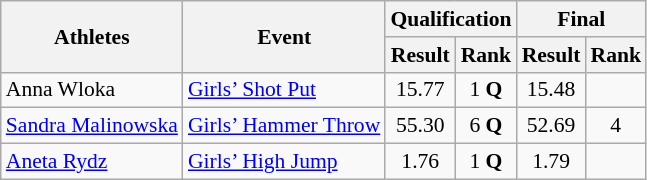<table class="wikitable" border="1" style="font-size:90%">
<tr>
<th rowspan=2>Athletes</th>
<th rowspan=2>Event</th>
<th colspan=2>Qualification</th>
<th colspan=2>Final</th>
</tr>
<tr>
<th>Result</th>
<th>Rank</th>
<th>Result</th>
<th>Rank</th>
</tr>
<tr>
<td>Anna Wloka</td>
<td><a href='#'>Girls’ Shot Put</a></td>
<td align=center>15.77</td>
<td align=center>1 <strong>Q</strong></td>
<td align=center>15.48</td>
<td align=center></td>
</tr>
<tr>
<td><a href='#'>Sandra Malinowska</a></td>
<td><a href='#'>Girls’ Hammer Throw</a></td>
<td align=center>55.30</td>
<td align=center>6 <strong>Q</strong></td>
<td align=center>52.69</td>
<td align=center>4</td>
</tr>
<tr>
<td><a href='#'>Aneta Rydz</a></td>
<td><a href='#'>Girls’ High Jump</a></td>
<td align=center>1.76</td>
<td align=center>1 <strong>Q</strong></td>
<td align=center>1.79</td>
<td align=center></td>
</tr>
</table>
